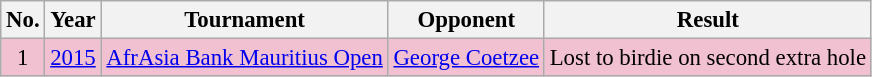<table class="wikitable" style="font-size:95%;">
<tr>
<th>No.</th>
<th>Year</th>
<th>Tournament</th>
<th>Opponent</th>
<th>Result</th>
</tr>
<tr style="background:#F2C1D1;">
<td align=center>1</td>
<td><a href='#'>2015</a></td>
<td><a href='#'>AfrAsia Bank Mauritius Open</a></td>
<td> <a href='#'>George Coetzee</a></td>
<td>Lost to birdie on second extra hole</td>
</tr>
</table>
